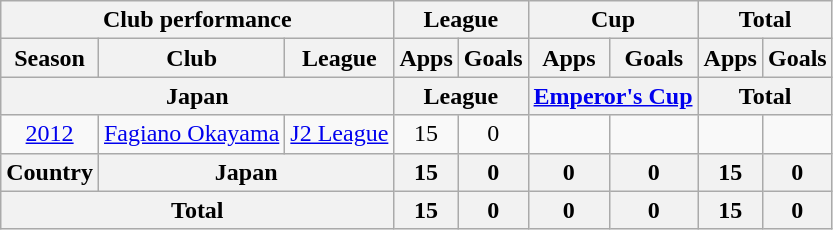<table class="wikitable" style="text-align:center;">
<tr>
<th colspan=3>Club performance</th>
<th colspan=2>League</th>
<th colspan=2>Cup</th>
<th colspan=2>Total</th>
</tr>
<tr>
<th>Season</th>
<th>Club</th>
<th>League</th>
<th>Apps</th>
<th>Goals</th>
<th>Apps</th>
<th>Goals</th>
<th>Apps</th>
<th>Goals</th>
</tr>
<tr>
<th colspan=3>Japan</th>
<th colspan=2>League</th>
<th colspan=2><a href='#'>Emperor's Cup</a></th>
<th colspan=2>Total</th>
</tr>
<tr>
<td><a href='#'>2012</a></td>
<td><a href='#'>Fagiano Okayama</a></td>
<td><a href='#'>J2 League</a></td>
<td>15</td>
<td>0</td>
<td></td>
<td></td>
<td></td>
<td></td>
</tr>
<tr>
<th rowspan=1>Country</th>
<th colspan=2>Japan</th>
<th>15</th>
<th>0</th>
<th>0</th>
<th>0</th>
<th>15</th>
<th>0</th>
</tr>
<tr>
<th colspan=3>Total</th>
<th>15</th>
<th>0</th>
<th>0</th>
<th>0</th>
<th>15</th>
<th>0</th>
</tr>
</table>
